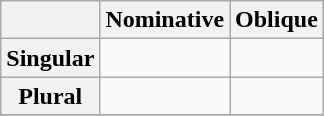<table class="wikitable" style="text-align: center;">
<tr>
<th> </th>
<th>Nominative</th>
<th>Oblique</th>
</tr>
<tr>
<th>Singular</th>
<td></td>
<td></td>
</tr>
<tr>
<th>Plural</th>
<td></td>
<td></td>
</tr>
<tr>
</tr>
</table>
